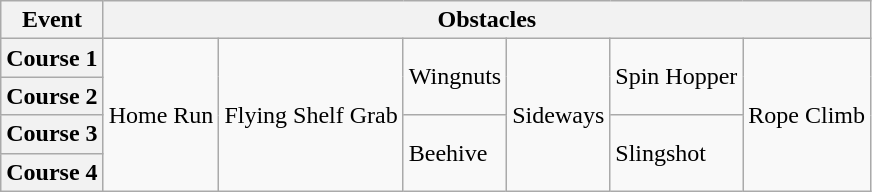<table class="wikitable">
<tr>
<th><strong>Event</strong></th>
<th colspan="6">Obstacles</th>
</tr>
<tr>
<th>Course 1</th>
<td rowspan="4">Home Run</td>
<td rowspan="4">Flying Shelf Grab</td>
<td rowspan="2">Wingnuts</td>
<td rowspan="4">Sideways</td>
<td rowspan="2">Spin Hopper</td>
<td rowspan="4">Rope Climb</td>
</tr>
<tr>
<th>Course 2</th>
</tr>
<tr>
<th>Course 3</th>
<td rowspan="2">Beehive</td>
<td rowspan="2">Slingshot</td>
</tr>
<tr>
<th>Course 4</th>
</tr>
</table>
